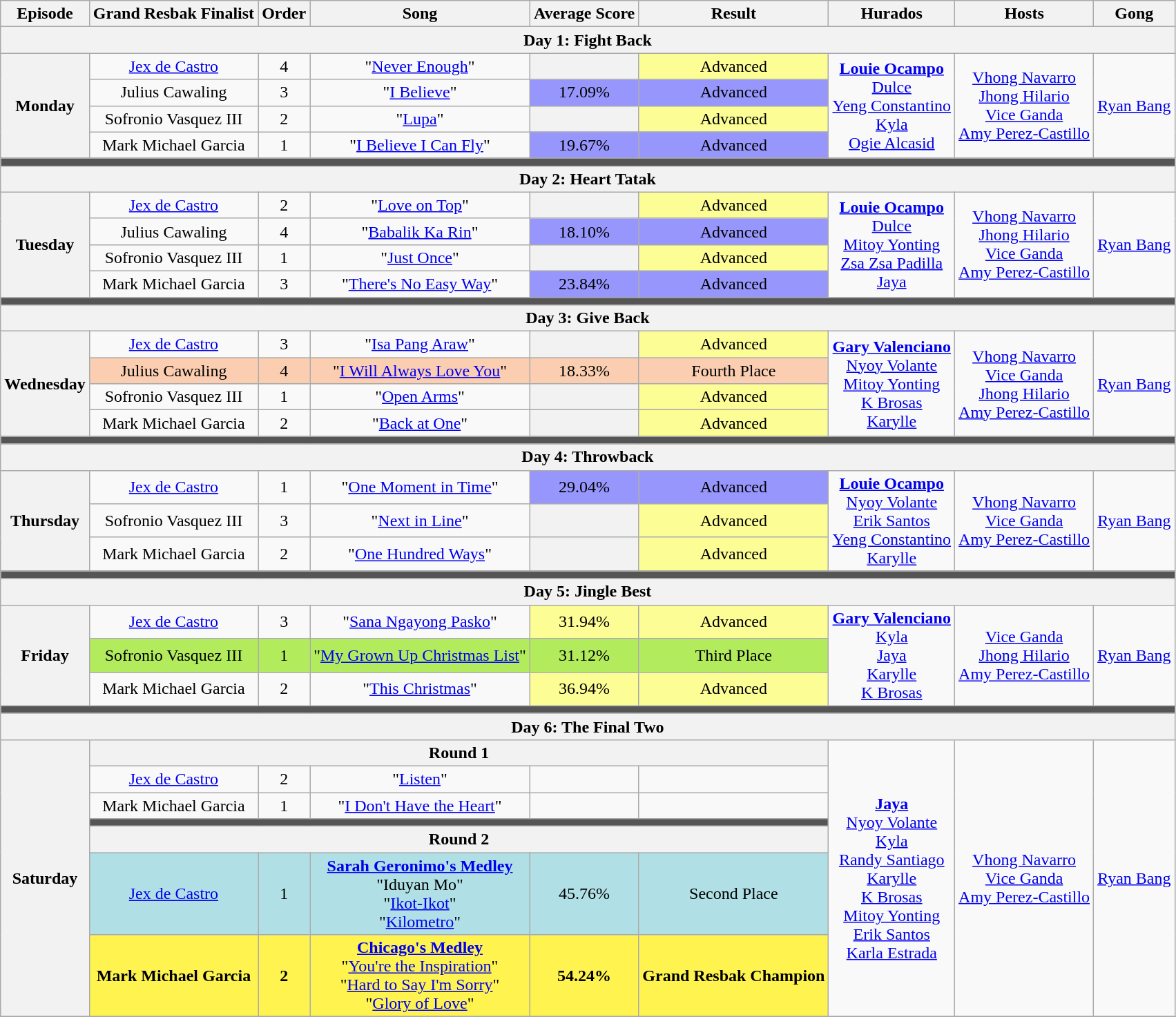<table class="wikitable" style="text-align:center;">
<tr>
<th>Episode</th>
<th>Grand Resbak Finalist</th>
<th>Order</th>
<th>Song</th>
<th>Average Score</th>
<th>Result</th>
<th>Hurados</th>
<th>Hosts</th>
<th>Gong</th>
</tr>
<tr>
<th colspan="9">Day 1: Fight Back</th>
</tr>
<tr>
<th rowspan="4">Monday<br><small></small></th>
<td><a href='#'>Jex de Castro</a></td>
<td>4</td>
<td>"<a href='#'>Never Enough</a>"</td>
<th><small></small></th>
<td style="background-color:#fdfd96">Advanced</td>
<td rowspan="4"><strong><a href='#'>Louie Ocampo</a></strong><br><a href='#'>Dulce</a><br><a href='#'>Yeng Constantino</a><br><a href='#'>Kyla</a><br><a href='#'>Ogie Alcasid</a></td>
<td rowspan="4"><a href='#'>Vhong Navarro</a><br><a href='#'>Jhong Hilario</a><br><a href='#'>Vice Ganda</a><br><a href='#'>Amy Perez-Castillo</a></td>
<td rowspan="4"><a href='#'>Ryan Bang</a></td>
</tr>
<tr>
<td>Julius Cawaling</td>
<td>3</td>
<td>"<a href='#'>I Believe</a>"</td>
<td style="background-color:#9696FD">17.09%</td>
<td style="background-color:#9696FD">Advanced</td>
</tr>
<tr>
<td>Sofronio Vasquez III</td>
<td>2</td>
<td>"<a href='#'>Lupa</a>"</td>
<th><small></small></th>
<td style="background-color:#fdfd96">Advanced</td>
</tr>
<tr>
<td>Mark Michael Garcia</td>
<td>1</td>
<td>"<a href='#'>I Believe I Can Fly</a>"</td>
<td style="background-color:#9696FD">19.67%</td>
<td style="background-color:#9696FD">Advanced</td>
</tr>
<tr>
<th colspan="9" style="background:#555;"></th>
</tr>
<tr>
<th colspan="9">Day 2: Heart Tatak</th>
</tr>
<tr>
<th rowspan="4">Tuesday<br><small></small></th>
<td><a href='#'>Jex de Castro</a></td>
<td>2</td>
<td>"<a href='#'>Love on Top</a>"</td>
<th><small></small></th>
<td style="background-color:#fdfd96">Advanced</td>
<td rowspan="4"><strong><a href='#'>Louie Ocampo</a></strong><br><a href='#'>Dulce</a><br><a href='#'>Mitoy Yonting</a><br><a href='#'>Zsa Zsa Padilla</a><br><a href='#'>Jaya</a></td>
<td rowspan="4"><a href='#'>Vhong Navarro</a><br><a href='#'>Jhong Hilario</a><br><a href='#'>Vice Ganda</a><br><a href='#'>Amy Perez-Castillo</a></td>
<td rowspan="4"><a href='#'>Ryan Bang</a></td>
</tr>
<tr>
<td>Julius Cawaling</td>
<td>4</td>
<td>"<a href='#'>Babalik Ka Rin</a>"</td>
<td style="background-color:#9696FD">18.10%</td>
<td style="background-color:#9696FD">Advanced</td>
</tr>
<tr>
<td>Sofronio Vasquez III</td>
<td>1</td>
<td>"<a href='#'>Just Once</a>"</td>
<th><small></small></th>
<td style="background-color:#fdfd96">Advanced</td>
</tr>
<tr>
<td>Mark Michael Garcia</td>
<td>3</td>
<td>"<a href='#'>There's No Easy Way</a>"</td>
<td style="background-color:#9696FD">23.84%</td>
<td style="background-color:#9696FD">Advanced</td>
</tr>
<tr>
<th colspan="9" style="background:#555;"></th>
</tr>
<tr>
<th colspan="9">Day 3: Give Back</th>
</tr>
<tr>
<th rowspan="4">Wednesday<br><small></small></th>
<td><a href='#'>Jex de Castro</a></td>
<td>3</td>
<td>"<a href='#'>Isa Pang Araw</a>"</td>
<th><small></small></th>
<td style="background-color:#fdfd96">Advanced</td>
<td rowspan="4"><strong><a href='#'>Gary Valenciano</a></strong><br><a href='#'>Nyoy Volante</a><br><a href='#'>Mitoy Yonting</a><br><a href='#'>K Brosas</a><br><a href='#'>Karylle</a></td>
<td rowspan="4"><a href='#'>Vhong Navarro</a><br><a href='#'>Vice Ganda</a><br><a href='#'>Jhong Hilario</a><br><a href='#'>Amy Perez-Castillo</a></td>
<td rowspan="4"><a href='#'>Ryan Bang</a></td>
</tr>
<tr>
<td style="background-color:#FBCEB1">Julius Cawaling</td>
<td style="background-color:#FBCEB1">4</td>
<td style="background-color:#FBCEB1">"<a href='#'>I Will Always Love You</a>"</td>
<td style="background-color:#FBCEB1">18.33%</td>
<td style="background-color:#FBCEB1">Fourth Place</td>
</tr>
<tr>
<td>Sofronio Vasquez III</td>
<td>1</td>
<td>"<a href='#'>Open Arms</a>"</td>
<th><small></small></th>
<td style="background-color:#fdfd96">Advanced</td>
</tr>
<tr>
<td>Mark Michael Garcia</td>
<td>2</td>
<td>"<a href='#'>Back at One</a>"</td>
<th><small></small></th>
<td style="background-color:#fdfd96">Advanced</td>
</tr>
<tr>
<th colspan="9" style="background:#555;"></th>
</tr>
<tr>
<th colspan="9">Day 4: Throwback</th>
</tr>
<tr>
<th rowspan="3">Thursday<br><small></small></th>
<td><a href='#'>Jex de Castro</a></td>
<td>1</td>
<td>"<a href='#'>One Moment in Time</a>"</td>
<td style="background-color:#9696FD">29.04%</td>
<td style="background-color:#9696FD">Advanced</td>
<td rowspan="3"><strong><a href='#'>Louie Ocampo</a></strong><br><a href='#'>Nyoy Volante</a><br><a href='#'>Erik Santos</a><br><a href='#'>Yeng Constantino</a><br><a href='#'>Karylle</a></td>
<td rowspan="3"><a href='#'>Vhong Navarro</a><br><a href='#'>Vice Ganda</a><br><a href='#'>Amy Perez-Castillo</a></td>
<td rowspan="3"><a href='#'>Ryan Bang</a></td>
</tr>
<tr>
<td>Sofronio Vasquez III</td>
<td>3</td>
<td>"<a href='#'>Next in Line</a>"</td>
<th><small></small></th>
<td style="background-color:#fdfd96">Advanced</td>
</tr>
<tr>
<td>Mark Michael Garcia</td>
<td>2</td>
<td>"<a href='#'>One Hundred Ways</a>"</td>
<th><small></small></th>
<td style="background-color:#fdfd96">Advanced</td>
</tr>
<tr>
<th colspan="9" style="background:#555;"></th>
</tr>
<tr>
<th colspan="9">Day 5: Jingle Best</th>
</tr>
<tr>
<th rowspan="3">Friday<br><small></small></th>
<td><a href='#'>Jex de Castro</a></td>
<td>3</td>
<td>"<a href='#'>Sana Ngayong Pasko</a>"</td>
<td style="background-color:#fdfd96">31.94%</td>
<td style="background-color:#fdfd96">Advanced</td>
<td rowspan="3"><strong><a href='#'>Gary Valenciano</a></strong><br><a href='#'>Kyla</a><br><a href='#'>Jaya</a><br><a href='#'>Karylle</a><br><a href='#'>K Brosas</a></td>
<td rowspan="3"><a href='#'>Vice Ganda</a><br><a href='#'>Jhong Hilario</a><br><a href='#'>Amy Perez-Castillo</a></td>
<td rowspan="3"><a href='#'>Ryan Bang</a></td>
</tr>
<tr>
<td style="background-color:#B2EC5D">Sofronio Vasquez III</td>
<td style="background-color:#B2EC5D">1</td>
<td style="background-color:#B2EC5D">"<a href='#'>My Grown Up Christmas List</a>"</td>
<td style="background-color:#B2EC5D">31.12%</td>
<td style="background-color:#B2EC5D">Third Place</td>
</tr>
<tr>
<td>Mark Michael Garcia</td>
<td>2</td>
<td>"<a href='#'>This Christmas</a>"</td>
<td style="background-color:#fdfd96">36.94%</td>
<td style="background-color:#fdfd96">Advanced</td>
</tr>
<tr>
<th colspan="9" style="background:#555;"></th>
</tr>
<tr>
<th colspan="9">Day 6: The Final Two</th>
</tr>
<tr>
<th rowspan="7">Saturday<br><small></small></th>
<th colspan="5">Round 1</th>
<td rowspan="7"><strong><a href='#'>Jaya</a></strong><br><a href='#'>Nyoy Volante</a><br><a href='#'>Kyla</a><br><a href='#'>Randy Santiago</a><br><a href='#'>Karylle</a><br><a href='#'>K Brosas</a><br><a href='#'>Mitoy Yonting</a><br><a href='#'>Erik Santos</a><br><a href='#'>Karla Estrada</a></td>
<td rowspan="7"><a href='#'>Vhong Navarro</a><br><a href='#'>Vice Ganda</a><br><a href='#'>Amy Perez-Castillo</a></td>
<td rowspan="7"><a href='#'>Ryan Bang</a></td>
</tr>
<tr>
<td><a href='#'>Jex de Castro</a></td>
<td>2</td>
<td>"<a href='#'>Listen</a>"</td>
<td></td>
<td></td>
</tr>
<tr>
<td>Mark Michael Garcia</td>
<td>1</td>
<td>"<a href='#'>I Don't Have the Heart</a>"</td>
<td></td>
<td></td>
</tr>
<tr>
<th colspan="5" style="background:#555;"></th>
</tr>
<tr>
<th colspan="5">Round 2</th>
</tr>
<tr>
<td style="background-color:#B0E0E6"><a href='#'>Jex de Castro</a></td>
<td style="background-color:#B0E0E6">1</td>
<td style="background-color:#B0E0E6"><strong><a href='#'>Sarah Geronimo's Medley</a></strong><br>"Iduyan Mo"<br>"<a href='#'>Ikot-Ikot</a>"<br>"<a href='#'>Kilometro</a>"</td>
<td style="background-color:#B0E0E6">45.76%</td>
<td style="background-color:#B0E0E6">Second Place</td>
</tr>
<tr>
<td style="background-color:#fff44f"><strong>Mark Michael Garcia</strong></td>
<td style="background-color:#fff44f"><strong>2</strong></td>
<td style="background-color:#fff44f"><strong><a href='#'>Chicago's Medley</a></strong><br>"<a href='#'>You're the Inspiration</a>"<br>"<a href='#'>Hard to Say I'm Sorry</a>"<br>"<a href='#'>Glory of Love</a>"</td>
<td style="background-color:#fff44f"><strong>54.24%</strong></td>
<td style="background-color:#fff44f"><strong>Grand Resbak Champion</strong></td>
</tr>
<tr>
</tr>
</table>
